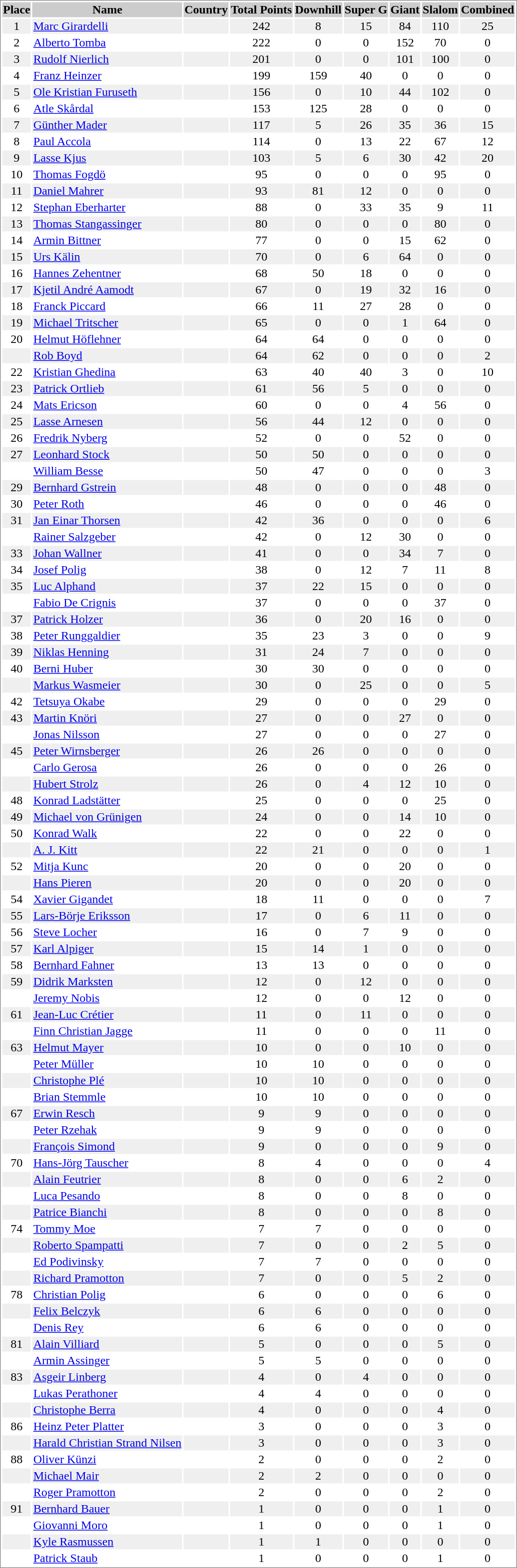<table border="0" style="border: 1px solid #999; background-color:#FFFFFF; text-align:center">
<tr align="center" bgcolor="#CCCCCC">
<th>Place</th>
<th>Name</th>
<th>Country</th>
<th>Total Points</th>
<th>Downhill</th>
<th>Super G</th>
<th>Giant</th>
<th>Slalom</th>
<th>Combined</th>
</tr>
<tr bgcolor="#EFEFEF">
<td>1</td>
<td align="left"><a href='#'>Marc Girardelli</a></td>
<td align="left"></td>
<td>242</td>
<td>8</td>
<td>15</td>
<td>84</td>
<td>110</td>
<td>25</td>
</tr>
<tr>
<td>2</td>
<td align="left"><a href='#'>Alberto Tomba</a></td>
<td align="left"></td>
<td>222</td>
<td>0</td>
<td>0</td>
<td>152</td>
<td>70</td>
<td>0</td>
</tr>
<tr bgcolor="#EFEFEF">
<td>3</td>
<td align="left"><a href='#'>Rudolf Nierlich</a></td>
<td align="left"></td>
<td>201</td>
<td>0</td>
<td>0</td>
<td>101</td>
<td>100</td>
<td>0</td>
</tr>
<tr>
<td>4</td>
<td align="left"><a href='#'>Franz Heinzer</a></td>
<td align="left"></td>
<td>199</td>
<td>159</td>
<td>40</td>
<td>0</td>
<td>0</td>
<td>0</td>
</tr>
<tr bgcolor="#EFEFEF">
<td>5</td>
<td align="left"><a href='#'>Ole Kristian Furuseth</a></td>
<td align="left"></td>
<td>156</td>
<td>0</td>
<td>10</td>
<td>44</td>
<td>102</td>
<td>0</td>
</tr>
<tr>
<td>6</td>
<td align="left"><a href='#'>Atle Skårdal</a></td>
<td align="left"></td>
<td>153</td>
<td>125</td>
<td>28</td>
<td>0</td>
<td>0</td>
<td>0</td>
</tr>
<tr bgcolor="#EFEFEF">
<td>7</td>
<td align="left"><a href='#'>Günther Mader</a></td>
<td align="left"></td>
<td>117</td>
<td>5</td>
<td>26</td>
<td>35</td>
<td>36</td>
<td>15</td>
</tr>
<tr>
<td>8</td>
<td align="left"><a href='#'>Paul Accola</a></td>
<td align="left"></td>
<td>114</td>
<td>0</td>
<td>13</td>
<td>22</td>
<td>67</td>
<td>12</td>
</tr>
<tr bgcolor="#EFEFEF">
<td>9</td>
<td align="left"><a href='#'>Lasse Kjus</a></td>
<td align="left"></td>
<td>103</td>
<td>5</td>
<td>6</td>
<td>30</td>
<td>42</td>
<td>20</td>
</tr>
<tr>
<td>10</td>
<td align="left"><a href='#'>Thomas Fogdö</a></td>
<td align="left"></td>
<td>95</td>
<td>0</td>
<td>0</td>
<td>0</td>
<td>95</td>
<td>0</td>
</tr>
<tr bgcolor="#EFEFEF">
<td>11</td>
<td align="left"><a href='#'>Daniel Mahrer</a></td>
<td align="left"></td>
<td>93</td>
<td>81</td>
<td>12</td>
<td>0</td>
<td>0</td>
<td>0</td>
</tr>
<tr>
<td>12</td>
<td align="left"><a href='#'>Stephan Eberharter</a></td>
<td align="left"></td>
<td>88</td>
<td>0</td>
<td>33</td>
<td>35</td>
<td>9</td>
<td>11</td>
</tr>
<tr bgcolor="#EFEFEF">
<td>13</td>
<td align="left"><a href='#'>Thomas Stangassinger</a></td>
<td align="left"></td>
<td>80</td>
<td>0</td>
<td>0</td>
<td>0</td>
<td>80</td>
<td>0</td>
</tr>
<tr>
<td>14</td>
<td align="left"><a href='#'>Armin Bittner</a></td>
<td align="left"></td>
<td>77</td>
<td>0</td>
<td>0</td>
<td>15</td>
<td>62</td>
<td>0</td>
</tr>
<tr bgcolor="#EFEFEF">
<td>15</td>
<td align="left"><a href='#'>Urs Kälin</a></td>
<td align="left"></td>
<td>70</td>
<td>0</td>
<td>6</td>
<td>64</td>
<td>0</td>
<td>0</td>
</tr>
<tr>
<td>16</td>
<td align="left"><a href='#'>Hannes Zehentner</a></td>
<td align="left"></td>
<td>68</td>
<td>50</td>
<td>18</td>
<td>0</td>
<td>0</td>
<td>0</td>
</tr>
<tr bgcolor="#EFEFEF">
<td>17</td>
<td align="left"><a href='#'>Kjetil André Aamodt</a></td>
<td align="left"></td>
<td>67</td>
<td>0</td>
<td>19</td>
<td>32</td>
<td>16</td>
<td>0</td>
</tr>
<tr>
<td>18</td>
<td align="left"><a href='#'>Franck Piccard</a></td>
<td align="left"></td>
<td>66</td>
<td>11</td>
<td>27</td>
<td>28</td>
<td>0</td>
<td>0</td>
</tr>
<tr bgcolor="#EFEFEF">
<td>19</td>
<td align="left"><a href='#'>Michael Tritscher</a></td>
<td align="left"></td>
<td>65</td>
<td>0</td>
<td>0</td>
<td>1</td>
<td>64</td>
<td>0</td>
</tr>
<tr>
<td>20</td>
<td align="left"><a href='#'>Helmut Höflehner</a></td>
<td align="left"></td>
<td>64</td>
<td>64</td>
<td>0</td>
<td>0</td>
<td>0</td>
<td>0</td>
</tr>
<tr bgcolor="#EFEFEF">
<td></td>
<td align="left"><a href='#'>Rob Boyd</a></td>
<td align="left"></td>
<td>64</td>
<td>62</td>
<td>0</td>
<td>0</td>
<td>0</td>
<td>2</td>
</tr>
<tr>
<td>22</td>
<td align="left"><a href='#'>Kristian Ghedina</a></td>
<td align="left"></td>
<td>63</td>
<td>40</td>
<td>40</td>
<td>3</td>
<td>0</td>
<td>10</td>
</tr>
<tr bgcolor="#EFEFEF">
<td>23</td>
<td align="left"><a href='#'>Patrick Ortlieb</a></td>
<td align="left"></td>
<td>61</td>
<td>56</td>
<td>5</td>
<td>0</td>
<td>0</td>
<td>0</td>
</tr>
<tr>
<td>24</td>
<td align="left"><a href='#'>Mats Ericson</a></td>
<td align="left"></td>
<td>60</td>
<td>0</td>
<td>0</td>
<td>4</td>
<td>56</td>
<td>0</td>
</tr>
<tr bgcolor="#EFEFEF">
<td>25</td>
<td align="left"><a href='#'>Lasse Arnesen</a></td>
<td align="left"></td>
<td>56</td>
<td>44</td>
<td>12</td>
<td>0</td>
<td>0</td>
<td>0</td>
</tr>
<tr>
<td>26</td>
<td align="left"><a href='#'>Fredrik Nyberg</a></td>
<td align="left"></td>
<td>52</td>
<td>0</td>
<td>0</td>
<td>52</td>
<td>0</td>
<td>0</td>
</tr>
<tr bgcolor="#EFEFEF">
<td>27</td>
<td align="left"><a href='#'>Leonhard Stock</a></td>
<td align="left"></td>
<td>50</td>
<td>50</td>
<td>0</td>
<td>0</td>
<td>0</td>
<td>0</td>
</tr>
<tr>
<td></td>
<td align="left"><a href='#'>William Besse</a></td>
<td align="left"></td>
<td>50</td>
<td>47</td>
<td>0</td>
<td>0</td>
<td>0</td>
<td>3</td>
</tr>
<tr bgcolor="#EFEFEF">
<td>29</td>
<td align="left"><a href='#'>Bernhard Gstrein</a></td>
<td align="left"></td>
<td>48</td>
<td>0</td>
<td>0</td>
<td>0</td>
<td>48</td>
<td>0</td>
</tr>
<tr>
<td>30</td>
<td align="left"><a href='#'>Peter Roth</a></td>
<td align="left"></td>
<td>46</td>
<td>0</td>
<td>0</td>
<td>0</td>
<td>46</td>
<td>0</td>
</tr>
<tr bgcolor="#EFEFEF">
<td>31</td>
<td align="left"><a href='#'>Jan Einar Thorsen</a></td>
<td align="left"></td>
<td>42</td>
<td>36</td>
<td>0</td>
<td>0</td>
<td>0</td>
<td>6</td>
</tr>
<tr>
<td></td>
<td align="left"><a href='#'>Rainer Salzgeber</a></td>
<td align="left"></td>
<td>42</td>
<td>0</td>
<td>12</td>
<td>30</td>
<td>0</td>
<td>0</td>
</tr>
<tr bgcolor="#EFEFEF">
<td>33</td>
<td align="left"><a href='#'>Johan Wallner</a></td>
<td align="left"></td>
<td>41</td>
<td>0</td>
<td>0</td>
<td>34</td>
<td>7</td>
<td>0</td>
</tr>
<tr>
<td>34</td>
<td align="left"><a href='#'>Josef Polig</a></td>
<td align="left"></td>
<td>38</td>
<td>0</td>
<td>12</td>
<td>7</td>
<td>11</td>
<td>8</td>
</tr>
<tr bgcolor="#EFEFEF">
<td>35</td>
<td align="left"><a href='#'>Luc Alphand</a></td>
<td align="left"></td>
<td>37</td>
<td>22</td>
<td>15</td>
<td>0</td>
<td>0</td>
<td>0</td>
</tr>
<tr>
<td></td>
<td align="left"><a href='#'>Fabio De Crignis</a></td>
<td align="left"></td>
<td>37</td>
<td>0</td>
<td>0</td>
<td>0</td>
<td>37</td>
<td>0</td>
</tr>
<tr bgcolor="#EFEFEF">
<td>37</td>
<td align="left"><a href='#'>Patrick Holzer</a></td>
<td align="left"></td>
<td>36</td>
<td>0</td>
<td>20</td>
<td>16</td>
<td>0</td>
<td>0</td>
</tr>
<tr>
<td>38</td>
<td align="left"><a href='#'>Peter Runggaldier</a></td>
<td align="left"></td>
<td>35</td>
<td>23</td>
<td>3</td>
<td>0</td>
<td>0</td>
<td>9</td>
</tr>
<tr bgcolor="#EFEFEF">
<td>39</td>
<td align="left"><a href='#'>Niklas Henning</a></td>
<td align="left"></td>
<td>31</td>
<td>24</td>
<td>7</td>
<td>0</td>
<td>0</td>
<td>0</td>
</tr>
<tr>
<td>40</td>
<td align="left"><a href='#'>Berni Huber</a></td>
<td align="left"></td>
<td>30</td>
<td>30</td>
<td>0</td>
<td>0</td>
<td>0</td>
<td>0</td>
</tr>
<tr bgcolor="#EFEFEF">
<td></td>
<td align="left"><a href='#'>Markus Wasmeier</a></td>
<td align="left"></td>
<td>30</td>
<td>0</td>
<td>25</td>
<td>0</td>
<td>0</td>
<td>5</td>
</tr>
<tr>
<td>42</td>
<td align="left"><a href='#'>Tetsuya Okabe</a></td>
<td align="left"></td>
<td>29</td>
<td>0</td>
<td>0</td>
<td>0</td>
<td>29</td>
<td>0</td>
</tr>
<tr bgcolor="#EFEFEF">
<td>43</td>
<td align="left"><a href='#'>Martin Knöri</a></td>
<td align="left"></td>
<td>27</td>
<td>0</td>
<td>0</td>
<td>27</td>
<td>0</td>
<td>0</td>
</tr>
<tr>
<td></td>
<td align="left"><a href='#'>Jonas Nilsson</a></td>
<td align="left"></td>
<td>27</td>
<td>0</td>
<td>0</td>
<td>0</td>
<td>27</td>
<td>0</td>
</tr>
<tr bgcolor="#EFEFEF">
<td>45</td>
<td align="left"><a href='#'>Peter Wirnsberger</a></td>
<td align="left"></td>
<td>26</td>
<td>26</td>
<td>0</td>
<td>0</td>
<td>0</td>
<td>0</td>
</tr>
<tr>
<td></td>
<td align="left"><a href='#'>Carlo Gerosa</a></td>
<td align="left"></td>
<td>26</td>
<td>0</td>
<td>0</td>
<td>0</td>
<td>26</td>
<td>0</td>
</tr>
<tr bgcolor="#EFEFEF">
<td></td>
<td align="left"><a href='#'>Hubert Strolz</a></td>
<td align="left"></td>
<td>26</td>
<td>0</td>
<td>4</td>
<td>12</td>
<td>10</td>
<td>0</td>
</tr>
<tr>
<td>48</td>
<td align="left"><a href='#'>Konrad Ladstätter</a></td>
<td align="left"></td>
<td>25</td>
<td>0</td>
<td>0</td>
<td>0</td>
<td>25</td>
<td>0</td>
</tr>
<tr bgcolor="#EFEFEF">
<td>49</td>
<td align="left"><a href='#'>Michael von Grünigen</a></td>
<td align="left"></td>
<td>24</td>
<td>0</td>
<td>0</td>
<td>14</td>
<td>10</td>
<td>0</td>
</tr>
<tr>
<td>50</td>
<td align="left"><a href='#'>Konrad Walk</a></td>
<td align="left"></td>
<td>22</td>
<td>0</td>
<td>0</td>
<td>22</td>
<td>0</td>
<td>0</td>
</tr>
<tr bgcolor="#EFEFEF">
<td></td>
<td align="left"><a href='#'>A. J. Kitt</a></td>
<td align="left"></td>
<td>22</td>
<td>21</td>
<td>0</td>
<td>0</td>
<td>0</td>
<td>1</td>
</tr>
<tr>
<td>52</td>
<td align="left"><a href='#'>Mitja Kunc</a></td>
<td align="left"></td>
<td>20</td>
<td>0</td>
<td>0</td>
<td>20</td>
<td>0</td>
<td>0</td>
</tr>
<tr bgcolor="#EFEFEF">
<td></td>
<td align="left"><a href='#'>Hans Pieren</a></td>
<td align="left"></td>
<td>20</td>
<td>0</td>
<td>0</td>
<td>20</td>
<td>0</td>
<td>0</td>
</tr>
<tr>
<td>54</td>
<td align="left"><a href='#'>Xavier Gigandet</a></td>
<td align="left"></td>
<td>18</td>
<td>11</td>
<td>0</td>
<td>0</td>
<td>0</td>
<td>7</td>
</tr>
<tr bgcolor="#EFEFEF">
<td>55</td>
<td align="left"><a href='#'>Lars-Börje Eriksson</a></td>
<td align="left"></td>
<td>17</td>
<td>0</td>
<td>6</td>
<td>11</td>
<td>0</td>
<td>0</td>
</tr>
<tr>
<td>56</td>
<td align="left"><a href='#'>Steve Locher</a></td>
<td align="left"></td>
<td>16</td>
<td>0</td>
<td>7</td>
<td>9</td>
<td>0</td>
<td>0</td>
</tr>
<tr bgcolor="#EFEFEF">
<td>57</td>
<td align="left"><a href='#'>Karl Alpiger</a></td>
<td align="left"></td>
<td>15</td>
<td>14</td>
<td>1</td>
<td>0</td>
<td>0</td>
<td>0</td>
</tr>
<tr>
<td>58</td>
<td align="left"><a href='#'>Bernhard Fahner</a></td>
<td align="left"></td>
<td>13</td>
<td>13</td>
<td>0</td>
<td>0</td>
<td>0</td>
<td>0</td>
</tr>
<tr bgcolor="#EFEFEF">
<td>59</td>
<td align="left"><a href='#'>Didrik Marksten</a></td>
<td align="left"></td>
<td>12</td>
<td>0</td>
<td>12</td>
<td>0</td>
<td>0</td>
<td>0</td>
</tr>
<tr>
<td></td>
<td align="left"><a href='#'>Jeremy Nobis</a></td>
<td align="left"></td>
<td>12</td>
<td>0</td>
<td>0</td>
<td>12</td>
<td>0</td>
<td>0</td>
</tr>
<tr bgcolor="#EFEFEF">
<td>61</td>
<td align="left"><a href='#'>Jean-Luc Crétier</a></td>
<td align="left"></td>
<td>11</td>
<td>0</td>
<td>11</td>
<td>0</td>
<td>0</td>
<td>0</td>
</tr>
<tr>
<td></td>
<td align="left"><a href='#'>Finn Christian Jagge</a></td>
<td align="left"></td>
<td>11</td>
<td>0</td>
<td>0</td>
<td>0</td>
<td>11</td>
<td>0</td>
</tr>
<tr bgcolor="#EFEFEF">
<td>63</td>
<td align="left"><a href='#'>Helmut Mayer</a></td>
<td align="left"></td>
<td>10</td>
<td>0</td>
<td>0</td>
<td>10</td>
<td>0</td>
<td>0</td>
</tr>
<tr>
<td></td>
<td align="left"><a href='#'>Peter Müller</a></td>
<td align="left"></td>
<td>10</td>
<td>10</td>
<td>0</td>
<td>0</td>
<td>0</td>
<td>0</td>
</tr>
<tr bgcolor="#EFEFEF">
<td></td>
<td align="left"><a href='#'>Christophe Plé</a></td>
<td align="left"></td>
<td>10</td>
<td>10</td>
<td>0</td>
<td>0</td>
<td>0</td>
<td>0</td>
</tr>
<tr>
<td></td>
<td align="left"><a href='#'>Brian Stemmle</a></td>
<td align="left"></td>
<td>10</td>
<td>10</td>
<td>0</td>
<td>0</td>
<td>0</td>
<td>0</td>
</tr>
<tr bgcolor="#EFEFEF">
<td>67</td>
<td align="left"><a href='#'>Erwin Resch</a></td>
<td align="left"></td>
<td>9</td>
<td>9</td>
<td>0</td>
<td>0</td>
<td>0</td>
<td>0</td>
</tr>
<tr>
<td></td>
<td align="left"><a href='#'>Peter Rzehak</a></td>
<td align="left"></td>
<td>9</td>
<td>9</td>
<td>0</td>
<td>0</td>
<td>0</td>
<td>0</td>
</tr>
<tr bgcolor="#EFEFEF">
<td></td>
<td align="left"><a href='#'>François Simond</a></td>
<td align="left"></td>
<td>9</td>
<td>0</td>
<td>0</td>
<td>0</td>
<td>9</td>
<td>0</td>
</tr>
<tr>
<td>70</td>
<td align="left"><a href='#'>Hans-Jörg Tauscher</a></td>
<td align="left"></td>
<td>8</td>
<td>4</td>
<td>0</td>
<td>0</td>
<td>0</td>
<td>4</td>
</tr>
<tr bgcolor="#EFEFEF">
<td></td>
<td align="left"><a href='#'>Alain Feutrier</a></td>
<td align="left"></td>
<td>8</td>
<td>0</td>
<td>0</td>
<td>6</td>
<td>2</td>
<td>0</td>
</tr>
<tr>
<td></td>
<td align="left"><a href='#'>Luca Pesando</a></td>
<td align="left"></td>
<td>8</td>
<td>0</td>
<td>0</td>
<td>8</td>
<td>0</td>
<td>0</td>
</tr>
<tr bgcolor="#EFEFEF">
<td></td>
<td align="left"><a href='#'>Patrice Bianchi</a></td>
<td align="left"></td>
<td>8</td>
<td>0</td>
<td>0</td>
<td>0</td>
<td>8</td>
<td>0</td>
</tr>
<tr>
<td>74</td>
<td align="left"><a href='#'>Tommy Moe</a></td>
<td align="left"></td>
<td>7</td>
<td>7</td>
<td>0</td>
<td>0</td>
<td>0</td>
<td>0</td>
</tr>
<tr bgcolor="#EFEFEF">
<td></td>
<td align="left"><a href='#'>Roberto Spampatti</a></td>
<td align="left"></td>
<td>7</td>
<td>0</td>
<td>0</td>
<td>2</td>
<td>5</td>
<td>0</td>
</tr>
<tr>
<td></td>
<td align="left"><a href='#'>Ed Podivinsky</a></td>
<td align="left"></td>
<td>7</td>
<td>7</td>
<td>0</td>
<td>0</td>
<td>0</td>
<td>0</td>
</tr>
<tr bgcolor="#EFEFEF">
<td></td>
<td align="left"><a href='#'>Richard Pramotton</a></td>
<td align="left"></td>
<td>7</td>
<td>0</td>
<td>0</td>
<td>5</td>
<td>2</td>
<td>0</td>
</tr>
<tr>
<td>78</td>
<td align="left"><a href='#'>Christian Polig</a></td>
<td align="left"></td>
<td>6</td>
<td>0</td>
<td>0</td>
<td>0</td>
<td>6</td>
<td>0</td>
</tr>
<tr bgcolor="#EFEFEF">
<td></td>
<td align="left"><a href='#'>Felix Belczyk</a></td>
<td align="left"></td>
<td>6</td>
<td>6</td>
<td>0</td>
<td>0</td>
<td>0</td>
<td>0</td>
</tr>
<tr>
<td></td>
<td align="left"><a href='#'>Denis Rey</a></td>
<td align="left"></td>
<td>6</td>
<td>6</td>
<td>0</td>
<td>0</td>
<td>0</td>
<td>0</td>
</tr>
<tr bgcolor="#EFEFEF">
<td>81</td>
<td align="left"><a href='#'>Alain Villiard</a></td>
<td align="left"></td>
<td>5</td>
<td>0</td>
<td>0</td>
<td>0</td>
<td>5</td>
<td>0</td>
</tr>
<tr>
<td></td>
<td align="left"><a href='#'>Armin Assinger</a></td>
<td align="left"></td>
<td>5</td>
<td>5</td>
<td>0</td>
<td>0</td>
<td>0</td>
<td>0</td>
</tr>
<tr bgcolor="#EFEFEF">
<td>83</td>
<td align="left"><a href='#'>Asgeir Linberg</a></td>
<td align="left"></td>
<td>4</td>
<td>0</td>
<td>4</td>
<td>0</td>
<td>0</td>
<td>0</td>
</tr>
<tr>
<td></td>
<td align="left"><a href='#'>Lukas Perathoner</a></td>
<td align="left"></td>
<td>4</td>
<td>4</td>
<td>0</td>
<td>0</td>
<td>0</td>
<td>0</td>
</tr>
<tr bgcolor="#EFEFEF">
<td></td>
<td align="left"><a href='#'>Christophe Berra</a></td>
<td align="left"></td>
<td>4</td>
<td>0</td>
<td>0</td>
<td>0</td>
<td>4</td>
<td>0</td>
</tr>
<tr>
<td>86</td>
<td align="left"><a href='#'>Heinz Peter Platter</a></td>
<td align="left"></td>
<td>3</td>
<td>0</td>
<td>0</td>
<td>0</td>
<td>3</td>
<td>0</td>
</tr>
<tr bgcolor="#EFEFEF">
<td></td>
<td align="left"><a href='#'>Harald Christian Strand Nilsen</a></td>
<td align="left"></td>
<td>3</td>
<td>0</td>
<td>0</td>
<td>0</td>
<td>3</td>
<td>0</td>
</tr>
<tr>
<td>88</td>
<td align="left"><a href='#'>Oliver Künzi</a></td>
<td align="left"></td>
<td>2</td>
<td>0</td>
<td>0</td>
<td>0</td>
<td>2</td>
<td>0</td>
</tr>
<tr bgcolor="#EFEFEF">
<td></td>
<td align="left"><a href='#'>Michael Mair</a></td>
<td align="left"></td>
<td>2</td>
<td>2</td>
<td>0</td>
<td>0</td>
<td>0</td>
<td>0</td>
</tr>
<tr>
<td></td>
<td align="left"><a href='#'>Roger Pramotton</a></td>
<td align="left"></td>
<td>2</td>
<td>0</td>
<td>0</td>
<td>0</td>
<td>2</td>
<td>0</td>
</tr>
<tr bgcolor="#EFEFEF">
<td>91</td>
<td align="left"><a href='#'>Bernhard Bauer</a></td>
<td align="left"></td>
<td>1</td>
<td>0</td>
<td>0</td>
<td>0</td>
<td>1</td>
<td>0</td>
</tr>
<tr>
<td></td>
<td align="left"><a href='#'>Giovanni Moro</a></td>
<td align="left"></td>
<td>1</td>
<td>0</td>
<td>0</td>
<td>0</td>
<td>1</td>
<td>0</td>
</tr>
<tr bgcolor="#EFEFEF">
<td></td>
<td align="left"><a href='#'>Kyle Rasmussen</a></td>
<td align="left"></td>
<td>1</td>
<td>1</td>
<td>0</td>
<td>0</td>
<td>0</td>
<td>0</td>
</tr>
<tr>
<td></td>
<td align="left"><a href='#'>Patrick Staub</a></td>
<td align="left"></td>
<td>1</td>
<td>0</td>
<td>0</td>
<td>0</td>
<td>1</td>
<td>0</td>
</tr>
</table>
